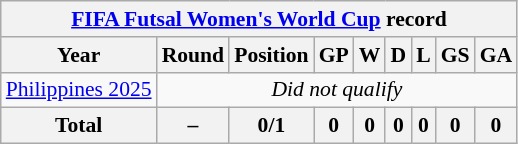<table class="wikitable" style="text-align: center;font-size:90%;">
<tr>
<th colspan=9><a href='#'>FIFA Futsal Women's World Cup</a> record</th>
</tr>
<tr>
<th>Year</th>
<th>Round</th>
<th>Position</th>
<th>GP</th>
<th>W</th>
<th>D</th>
<th>L</th>
<th>GS</th>
<th>GA</th>
</tr>
<tr>
<td><a href='#'>Philippines 2025</a></td>
<td colspan=8><em>Did not qualify</em></td>
</tr>
<tr>
<th><strong>Total</strong></th>
<th>–</th>
<th><strong>0/1</strong></th>
<th><strong>0</strong></th>
<th><strong>0</strong></th>
<th><strong>0</strong></th>
<th><strong>0</strong></th>
<th><strong>0</strong></th>
<th><strong>0</strong></th>
</tr>
</table>
